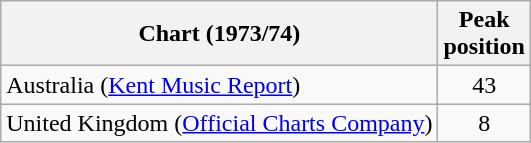<table class="wikitable">
<tr>
<th>Chart (1973/74)</th>
<th>Peak<br> position</th>
</tr>
<tr>
<td>Australia (<a href='#'>Kent Music Report</a>)</td>
<td align="center">43</td>
</tr>
<tr>
<td>United Kingdom (<a href='#'>Official Charts Company</a>)</td>
<td align="center">8</td>
</tr>
</table>
